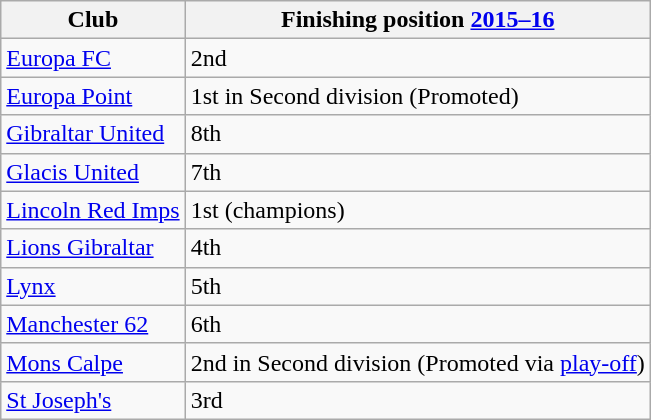<table class="wikitable sortable">
<tr>
<th>Club</th>
<th data-sort-type="number">Finishing position <a href='#'>2015–16</a></th>
</tr>
<tr>
<td><a href='#'>Europa FC</a></td>
<td>2nd</td>
</tr>
<tr>
<td><a href='#'>Europa Point</a></td>
<td>1st in Second division (Promoted)</td>
</tr>
<tr>
<td><a href='#'>Gibraltar United</a></td>
<td>8th</td>
</tr>
<tr>
<td><a href='#'>Glacis United</a></td>
<td>7th</td>
</tr>
<tr>
<td><a href='#'>Lincoln Red Imps</a></td>
<td>1st (champions)</td>
</tr>
<tr>
<td><a href='#'>Lions Gibraltar</a></td>
<td>4th</td>
</tr>
<tr>
<td><a href='#'>Lynx</a></td>
<td>5th</td>
</tr>
<tr>
<td><a href='#'>Manchester 62</a></td>
<td>6th</td>
</tr>
<tr>
<td><a href='#'>Mons Calpe</a></td>
<td>2nd in Second division (Promoted via <a href='#'>play-off</a>)</td>
</tr>
<tr>
<td><a href='#'>St Joseph's</a></td>
<td>3rd</td>
</tr>
</table>
